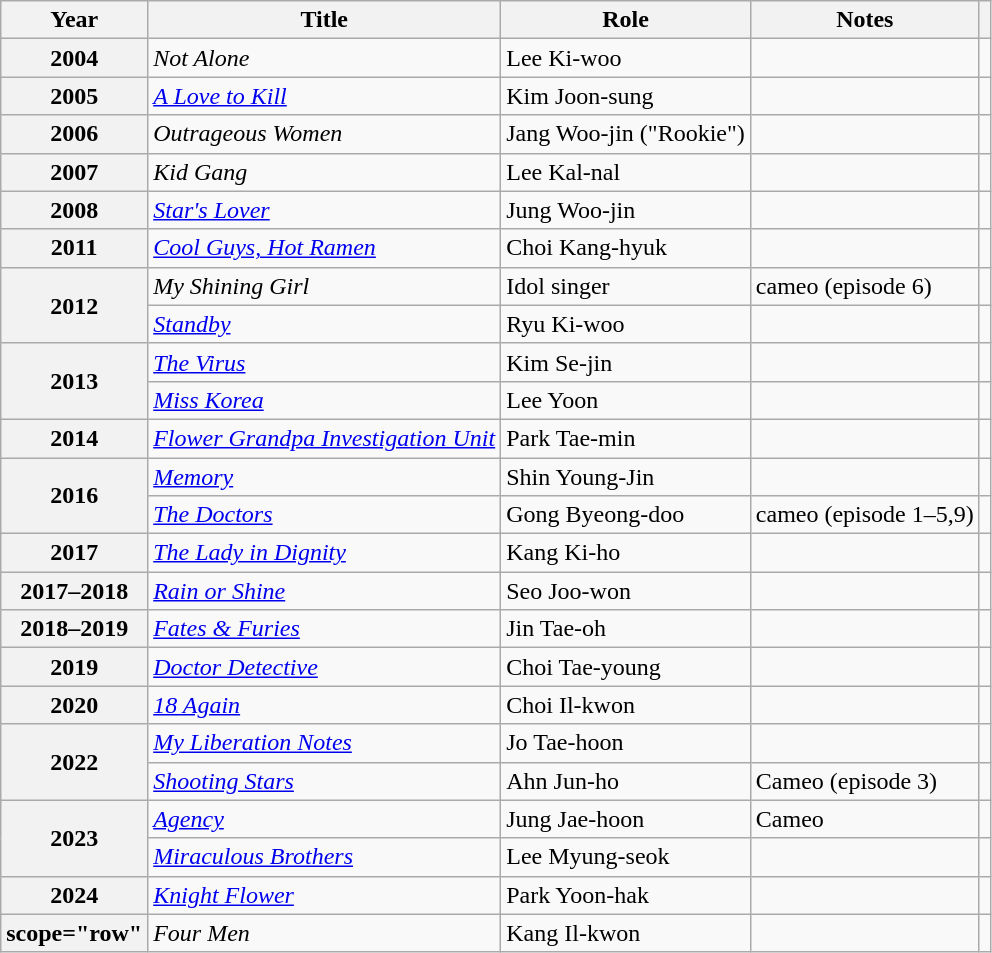<table class="wikitable sortable plainrowheaders">
<tr>
<th>Year</th>
<th>Title</th>
<th>Role</th>
<th scope="col">Notes</th>
<th scope="col" class="unsortable"></th>
</tr>
<tr>
<th scope="row">2004</th>
<td><em>Not Alone</em></td>
<td>Lee Ki-woo</td>
<td></td>
<td></td>
</tr>
<tr>
<th scope="row">2005</th>
<td><em><a href='#'>A Love to Kill</a></em></td>
<td>Kim Joon-sung</td>
<td></td>
<td></td>
</tr>
<tr>
<th scope="row">2006</th>
<td><em>Outrageous Women</em></td>
<td>Jang Woo-jin ("Rookie")</td>
<td></td>
<td></td>
</tr>
<tr>
<th scope="row">2007</th>
<td><em>Kid Gang</em></td>
<td>Lee Kal-nal</td>
<td></td>
<td></td>
</tr>
<tr>
<th scope="row">2008</th>
<td><em><a href='#'>Star's Lover</a></em></td>
<td>Jung Woo-jin</td>
<td></td>
<td></td>
</tr>
<tr>
<th scope="row">2011</th>
<td><em><a href='#'>Cool Guys, Hot Ramen</a></em></td>
<td>Choi Kang-hyuk</td>
<td></td>
<td></td>
</tr>
<tr>
<th scope="row" rowspan=2>2012</th>
<td><em>My Shining Girl</em></td>
<td>Idol singer</td>
<td>cameo (episode 6)</td>
<td></td>
</tr>
<tr>
<td><em><a href='#'>Standby</a></em></td>
<td>Ryu Ki-woo</td>
<td></td>
<td></td>
</tr>
<tr>
<th scope="row"  rowspan=2>2013</th>
<td><em><a href='#'>The Virus</a></em></td>
<td>Kim Se-jin</td>
<td></td>
<td></td>
</tr>
<tr>
<td><em><a href='#'>Miss Korea</a></em></td>
<td>Lee Yoon</td>
<td></td>
<td></td>
</tr>
<tr>
<th scope="row">2014</th>
<td><em><a href='#'>Flower Grandpa Investigation Unit</a></em></td>
<td>Park Tae-min</td>
<td></td>
<td></td>
</tr>
<tr>
<th scope="row"  rowspan=2>2016</th>
<td><em><a href='#'>Memory</a></em></td>
<td>Shin Young-Jin</td>
<td></td>
<td></td>
</tr>
<tr>
<td><em><a href='#'>The Doctors</a></em></td>
<td>Gong Byeong-doo</td>
<td>cameo (episode 1–5,9)</td>
<td></td>
</tr>
<tr>
<th scope="row">2017</th>
<td><em><a href='#'>The Lady in Dignity</a></em></td>
<td>Kang Ki-ho</td>
<td></td>
<td></td>
</tr>
<tr>
<th scope="row">2017–2018</th>
<td><em><a href='#'>Rain or Shine</a></em></td>
<td>Seo Joo-won</td>
<td></td>
<td></td>
</tr>
<tr>
<th scope="row">2018–2019</th>
<td><em><a href='#'>Fates & Furies</a></em></td>
<td>Jin Tae-oh</td>
<td></td>
<td></td>
</tr>
<tr>
<th scope="row">2019</th>
<td><em><a href='#'>Doctor Detective</a></em></td>
<td>Choi Tae-young</td>
<td></td>
<td></td>
</tr>
<tr>
<th scope="row">2020</th>
<td><em><a href='#'>18 Again</a></em></td>
<td>Choi Il-kwon</td>
<td></td>
<td></td>
</tr>
<tr>
<th scope="row"  rowspan=2>2022</th>
<td><em><a href='#'>My Liberation Notes</a></em></td>
<td>Jo Tae-hoon</td>
<td></td>
<td></td>
</tr>
<tr>
<td><em><a href='#'>Shooting Stars</a></em></td>
<td>Ahn Jun-ho</td>
<td>Cameo  (episode 3)</td>
<td></td>
</tr>
<tr>
<th scope="row" rowspan=2>2023</th>
<td><em><a href='#'>Agency</a></em></td>
<td>Jung Jae-hoon</td>
<td>Cameo</td>
<td></td>
</tr>
<tr>
<td><em><a href='#'>Miraculous Brothers</a></em></td>
<td>Lee Myung-seok</td>
<td></td>
<td></td>
</tr>
<tr>
<th scope="row">2024</th>
<td><em><a href='#'>Knight Flower</a></em></td>
<td>Park Yoon-hak</td>
<td></td>
<td></td>
</tr>
<tr>
<th>scope="row" </th>
<td><em>Four Men</em></td>
<td>Kang Il-kwon</td>
<td></td>
<td></td>
</tr>
</table>
